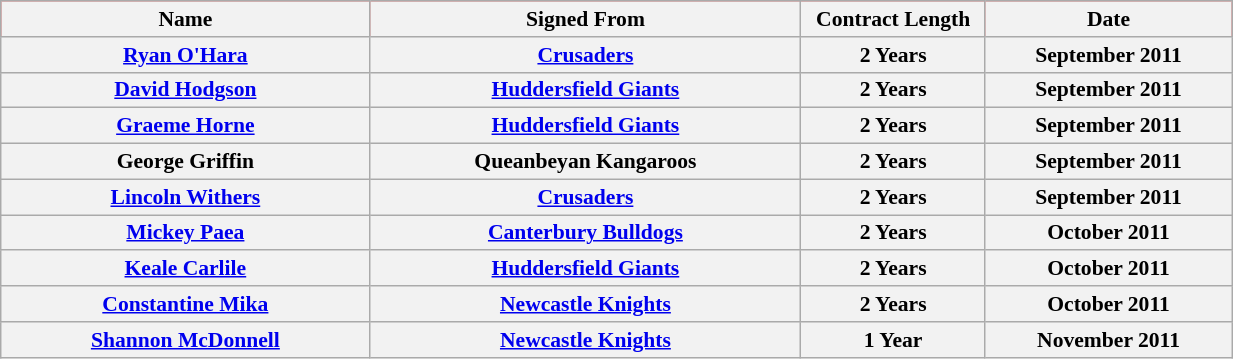<table class="wikitable"  style="width:65%; font-size:90%;">
<tr style="background:#f00;">
<th width=30%>Name</th>
<th width=35%>Signed From</th>
<th width=15%>Contract Length</th>
<th width=25%>Date</th>
</tr>
<tr style="background:#fff;">
<th width=30%><a href='#'>Ryan O'Hara</a></th>
<th width=35%><a href='#'>Crusaders</a></th>
<th width=15%>2 Years</th>
<th width=25%>September 2011</th>
</tr>
<tr style="background:#fff;">
<th width=30%><a href='#'>David Hodgson</a></th>
<th width=35%><a href='#'>Huddersfield Giants</a></th>
<th width=15%>2 Years</th>
<th width=25%>September 2011</th>
</tr>
<tr style="background:#fff;">
<th width=30%><a href='#'>Graeme Horne</a></th>
<th width=35%><a href='#'>Huddersfield Giants</a></th>
<th width=15%>2 Years</th>
<th width=25%>September 2011</th>
</tr>
<tr style="background:#fff;">
<th width=30%>George Griffin</th>
<th width=35%>Queanbeyan Kangaroos</th>
<th width=15%>2 Years</th>
<th width=25%>September 2011</th>
</tr>
<tr style="background:#fff;">
<th width=30%><a href='#'>Lincoln Withers</a></th>
<th width=35%><a href='#'>Crusaders</a></th>
<th width=15%>2 Years</th>
<th width=25%>September 2011</th>
</tr>
<tr style="background:#fff;">
<th width=30%><a href='#'>Mickey Paea</a></th>
<th width=35%><a href='#'>Canterbury Bulldogs</a></th>
<th width=15%>2 Years</th>
<th width=25%>October 2011</th>
</tr>
<tr style="background:#fff;">
<th width=30%><a href='#'>Keale Carlile</a></th>
<th width=35%><a href='#'>Huddersfield Giants</a></th>
<th width=15%>2 Years</th>
<th width=25%>October 2011</th>
</tr>
<tr style="background:#fff;">
<th width=30%><a href='#'>Constantine Mika</a></th>
<th width=35%><a href='#'>Newcastle Knights</a></th>
<th width=15%>2 Years</th>
<th width=25%>October 2011</th>
</tr>
<tr style="background:#fff;">
<th width=30%><a href='#'>Shannon McDonnell</a></th>
<th width=35%><a href='#'>Newcastle Knights</a></th>
<th width=15%>1 Year</th>
<th width=25%>November 2011</th>
</tr>
</table>
